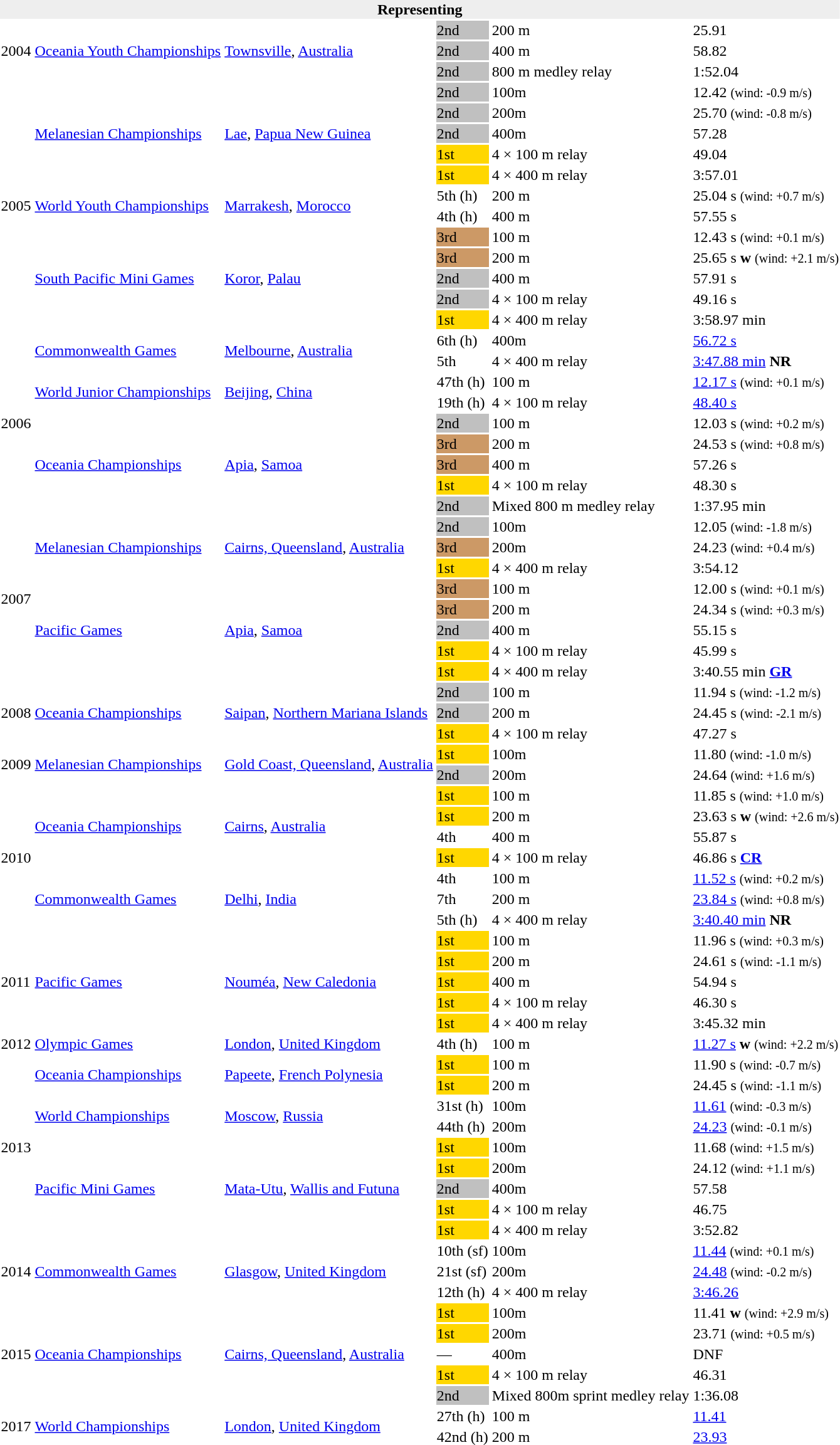<table>
<tr>
<th bgcolor="#eeeeee" colspan="6">Representing </th>
</tr>
<tr>
<td rowspan=3>2004</td>
<td rowspan=3><a href='#'>Oceania Youth Championships</a></td>
<td rowspan=3><a href='#'>Townsville</a>, <a href='#'>Australia</a></td>
<td bgcolor=silver>2nd</td>
<td>200 m</td>
<td>25.91</td>
</tr>
<tr>
<td bgcolor=silver>2nd</td>
<td>400 m</td>
<td>58.82</td>
</tr>
<tr>
<td bgcolor=silver>2nd</td>
<td>800 m medley relay</td>
<td>1:52.04</td>
</tr>
<tr>
<td rowspan=12>2005</td>
<td rowspan=5><a href='#'>Melanesian Championships</a></td>
<td rowspan=5><a href='#'>Lae</a>, <a href='#'>Papua New Guinea</a></td>
<td bgcolor=silver>2nd</td>
<td>100m</td>
<td>12.42 <small>(wind: -0.9 m/s)</small></td>
</tr>
<tr>
<td bgcolor=silver>2nd</td>
<td>200m</td>
<td>25.70 <small>(wind: -0.8 m/s)</small></td>
</tr>
<tr>
<td bgcolor=silver>2nd</td>
<td>400m</td>
<td>57.28</td>
</tr>
<tr>
<td bgcolor=gold>1st</td>
<td>4 × 100 m relay</td>
<td>49.04</td>
</tr>
<tr>
<td bgcolor=gold>1st</td>
<td>4 × 400 m relay</td>
<td>3:57.01</td>
</tr>
<tr>
<td rowspan=2><a href='#'>World Youth Championships</a></td>
<td rowspan=2><a href='#'>Marrakesh</a>, <a href='#'>Morocco</a></td>
<td>5th (h)</td>
<td>200 m</td>
<td>25.04 s <small>(wind: +0.7 m/s)</small></td>
</tr>
<tr>
<td>4th (h)</td>
<td>400 m</td>
<td>57.55 s</td>
</tr>
<tr>
<td rowspan=5><a href='#'>South Pacific Mini Games</a></td>
<td rowspan=5><a href='#'>Koror</a>, <a href='#'>Palau</a></td>
<td bgcolor=cc9966>3rd</td>
<td>100 m</td>
<td>12.43 s <small>(wind: +0.1 m/s)</small></td>
</tr>
<tr>
<td bgcolor=cc9966>3rd</td>
<td>200 m</td>
<td>25.65 s <strong>w</strong> <small>(wind: +2.1 m/s)</small></td>
</tr>
<tr>
<td bgcolor=silver>2nd</td>
<td>400 m</td>
<td>57.91 s</td>
</tr>
<tr>
<td bgcolor=silver>2nd</td>
<td>4 × 100 m relay</td>
<td>49.16 s</td>
</tr>
<tr>
<td bgcolor=gold>1st</td>
<td>4 × 400 m relay</td>
<td>3:58.97 min</td>
</tr>
<tr>
<td rowspan=9>2006</td>
<td rowspan=2><a href='#'>Commonwealth Games</a></td>
<td rowspan=2><a href='#'>Melbourne</a>, <a href='#'>Australia</a></td>
<td>6th (h)</td>
<td>400m</td>
<td><a href='#'>56.72 s</a></td>
</tr>
<tr>
<td>5th</td>
<td>4 × 400 m relay</td>
<td><a href='#'>3:47.88 min</a> <strong>NR</strong></td>
</tr>
<tr>
<td rowspan=2><a href='#'>World Junior Championships</a></td>
<td rowspan=2><a href='#'>Beijing</a>, <a href='#'>China</a></td>
<td>47th (h)</td>
<td>100 m</td>
<td><a href='#'>12.17 s</a> <small>(wind: +0.1 m/s)</small></td>
</tr>
<tr>
<td>19th (h)</td>
<td>4 × 100 m relay</td>
<td><a href='#'>48.40 s</a></td>
</tr>
<tr>
<td rowspan=5><a href='#'>Oceania Championships</a></td>
<td rowspan=5><a href='#'>Apia</a>, <a href='#'>Samoa</a></td>
<td bgcolor=silver>2nd</td>
<td>100 m</td>
<td>12.03 s <small>(wind: +0.2 m/s)</small></td>
</tr>
<tr>
<td bgcolor=cc9966>3rd</td>
<td>200 m</td>
<td>24.53 s <small>(wind: +0.8 m/s)</small></td>
</tr>
<tr>
<td bgcolor=cc9966>3rd</td>
<td>400 m</td>
<td>57.26 s</td>
</tr>
<tr>
<td bgcolor=gold>1st</td>
<td>4 × 100 m relay</td>
<td>48.30 s</td>
</tr>
<tr>
<td bgcolor=silver>2nd</td>
<td>Mixed 800 m medley relay</td>
<td>1:37.95 min</td>
</tr>
<tr>
<td rowspan=8>2007</td>
<td rowspan=3><a href='#'>Melanesian Championships</a></td>
<td rowspan=3><a href='#'>Cairns, Queensland</a>, <a href='#'>Australia</a></td>
<td bgcolor=silver>2nd</td>
<td>100m</td>
<td>12.05 <small>(wind: -1.8 m/s)</small></td>
</tr>
<tr>
<td bgcolor="cc9966">3rd</td>
<td>200m</td>
<td>24.23 <small>(wind: +0.4 m/s)</small></td>
</tr>
<tr>
<td bgcolor=gold>1st</td>
<td>4 × 400 m relay</td>
<td>3:54.12</td>
</tr>
<tr>
<td rowspan=5><a href='#'>Pacific Games</a></td>
<td rowspan=5><a href='#'>Apia</a>, <a href='#'>Samoa</a></td>
<td bgcolor=cc9966>3rd</td>
<td>100 m</td>
<td>12.00 s  <small>(wind: +0.1 m/s)</small></td>
</tr>
<tr>
<td bgcolor=cc9966>3rd</td>
<td>200 m</td>
<td>24.34 s <small>(wind: +0.3 m/s)</small></td>
</tr>
<tr>
<td bgcolor=silver>2nd</td>
<td>400 m</td>
<td>55.15 s</td>
</tr>
<tr>
<td bgcolor=gold>1st</td>
<td>4 × 100 m relay</td>
<td>45.99 s</td>
</tr>
<tr>
<td bgcolor=gold>1st</td>
<td>4 × 400 m relay</td>
<td>3:40.55 min <strong><a href='#'>GR</a></strong></td>
</tr>
<tr>
<td rowspan=3>2008</td>
<td rowspan=3><a href='#'>Oceania Championships</a></td>
<td rowspan=3><a href='#'>Saipan</a>, <a href='#'>Northern Mariana Islands</a></td>
<td bgcolor=silver>2nd</td>
<td>100 m</td>
<td>11.94 s <small>(wind: -1.2 m/s)</small></td>
</tr>
<tr>
<td bgcolor=silver>2nd</td>
<td>200 m</td>
<td>24.45 s <small>(wind: -2.1 m/s)</small></td>
</tr>
<tr>
<td bgcolor=gold>1st</td>
<td>4 × 100 m relay</td>
<td>47.27 s</td>
</tr>
<tr>
<td rowspan=2>2009</td>
<td rowspan=2><a href='#'>Melanesian Championships</a></td>
<td rowspan=2><a href='#'>Gold Coast, Queensland</a>, <a href='#'>Australia</a></td>
<td bgcolor=gold>1st</td>
<td>100m</td>
<td>11.80 <small>(wind: -1.0 m/s)</small></td>
</tr>
<tr>
<td bgcolor=silver>2nd</td>
<td>200m</td>
<td>24.64 <small>(wind: +1.6 m/s)</small></td>
</tr>
<tr>
<td rowspan=7>2010</td>
<td rowspan=4><a href='#'>Oceania Championships</a></td>
<td rowspan=4><a href='#'>Cairns</a>, <a href='#'>Australia</a></td>
<td bgcolor=gold>1st</td>
<td>100 m</td>
<td>11.85 s <small>(wind: +1.0 m/s)</small></td>
</tr>
<tr>
<td bgcolor=gold>1st</td>
<td>200 m</td>
<td>23.63 s <strong>w</strong> <small>(wind: +2.6 m/s)</small></td>
</tr>
<tr>
<td>4th</td>
<td>400 m</td>
<td>55.87 s</td>
</tr>
<tr>
<td bgcolor=gold>1st</td>
<td>4 × 100 m relay</td>
<td>46.86 s <strong><a href='#'>CR</a></strong></td>
</tr>
<tr>
<td rowspan=3><a href='#'>Commonwealth Games</a></td>
<td rowspan=3><a href='#'>Delhi</a>, <a href='#'>India</a></td>
<td>4th</td>
<td>100 m</td>
<td><a href='#'>11.52 s</a> <small>(wind: +0.2 m/s)</small></td>
</tr>
<tr>
<td>7th</td>
<td>200 m</td>
<td><a href='#'>23.84 s</a> <small>(wind: +0.8 m/s)</small></td>
</tr>
<tr>
<td>5th (h)</td>
<td>4 × 400 m relay</td>
<td><a href='#'>3:40.40 min</a> <strong>NR</strong></td>
</tr>
<tr>
<td rowspan=5>2011</td>
<td rowspan=5><a href='#'>Pacific Games</a></td>
<td rowspan=5><a href='#'>Nouméa</a>, <a href='#'>New Caledonia</a></td>
<td bgcolor=gold>1st</td>
<td>100 m</td>
<td>11.96 s <small>(wind: +0.3 m/s)</small></td>
</tr>
<tr>
<td bgcolor=gold>1st</td>
<td>200 m</td>
<td>24.61 s <small>(wind: -1.1 m/s)</small></td>
</tr>
<tr>
<td bgcolor=gold>1st</td>
<td>400 m</td>
<td>54.94 s</td>
</tr>
<tr>
<td bgcolor=gold>1st</td>
<td>4 × 100 m relay</td>
<td>46.30 s</td>
</tr>
<tr>
<td bgcolor=gold>1st</td>
<td>4 × 400 m relay</td>
<td>3:45.32 min</td>
</tr>
<tr>
<td>2012</td>
<td><a href='#'>Olympic Games</a></td>
<td><a href='#'>London</a>, <a href='#'>United Kingdom</a></td>
<td>4th (h)</td>
<td>100 m</td>
<td><a href='#'>11.27 s</a> <strong>w</strong> <small>(wind: +2.2 m/s)</small></td>
</tr>
<tr>
<td rowspan=9>2013</td>
<td rowspan=2><a href='#'>Oceania Championships</a></td>
<td rowspan=2><a href='#'>Papeete</a>, <a href='#'>French Polynesia</a></td>
<td bgcolor=gold>1st</td>
<td>100 m</td>
<td>11.90 s <small>(wind: -0.7 m/s)</small></td>
</tr>
<tr>
<td bgcolor=gold>1st</td>
<td>200 m</td>
<td>24.45 s <small>(wind: -1.1 m/s)</small></td>
</tr>
<tr>
<td rowspan=2><a href='#'>World Championships</a></td>
<td rowspan=2><a href='#'>Moscow</a>, <a href='#'>Russia</a></td>
<td>31st (h)</td>
<td>100m</td>
<td><a href='#'>11.61</a> <small>(wind: -0.3 m/s)</small></td>
</tr>
<tr>
<td>44th (h)</td>
<td>200m</td>
<td><a href='#'>24.23</a> <small>(wind: -0.1 m/s)</small></td>
</tr>
<tr>
<td rowspan=5><a href='#'>Pacific Mini Games</a></td>
<td rowspan=5><a href='#'>Mata-Utu</a>, <a href='#'>Wallis and Futuna</a></td>
<td bgcolor=gold>1st</td>
<td>100m</td>
<td>11.68 <small>(wind: +1.5 m/s)</small></td>
</tr>
<tr>
<td bgcolor=gold>1st</td>
<td>200m</td>
<td>24.12 <small>(wind: +1.1 m/s)</small></td>
</tr>
<tr>
<td bgcolor=silver>2nd</td>
<td>400m</td>
<td>57.58</td>
</tr>
<tr>
<td bgcolor=gold>1st</td>
<td>4 × 100 m relay</td>
<td>46.75</td>
</tr>
<tr>
<td bgcolor=gold>1st</td>
<td>4 × 400 m relay</td>
<td>3:52.82</td>
</tr>
<tr>
<td rowspan=3>2014</td>
<td rowspan=3><a href='#'>Commonwealth Games</a></td>
<td rowspan=3><a href='#'>Glasgow</a>, <a href='#'>United Kingdom</a></td>
<td>10th (sf)</td>
<td>100m</td>
<td><a href='#'>11.44</a> <small>(wind: +0.1 m/s)</small></td>
</tr>
<tr>
<td>21st (sf)</td>
<td>200m</td>
<td><a href='#'>24.48</a> <small>(wind: -0.2 m/s)</small></td>
</tr>
<tr>
<td>12th (h)</td>
<td>4 × 400 m relay</td>
<td><a href='#'>3:46.26</a></td>
</tr>
<tr>
<td rowspan=5>2015</td>
<td rowspan=5><a href='#'>Oceania Championships</a></td>
<td rowspan=5><a href='#'>Cairns, Queensland</a>, <a href='#'>Australia</a></td>
<td bgcolor=gold>1st</td>
<td>100m</td>
<td>11.41 <strong>w</strong>  <small>(wind: +2.9 m/s)</small></td>
</tr>
<tr>
<td bgcolor=gold>1st</td>
<td>200m</td>
<td>23.71 <small>(wind: +0.5 m/s)</small></td>
</tr>
<tr>
<td>—</td>
<td>400m</td>
<td>DNF</td>
</tr>
<tr>
<td bgcolor=gold>1st</td>
<td>4 × 100 m relay</td>
<td>46.31</td>
</tr>
<tr>
<td bgcolor=silver>2nd</td>
<td>Mixed 800m sprint medley relay</td>
<td>1:36.08</td>
</tr>
<tr>
<td rowspan=2>2017</td>
<td rowspan=2><a href='#'>World Championships</a></td>
<td rowspan=2><a href='#'>London</a>, <a href='#'>United Kingdom</a></td>
<td>27th (h)</td>
<td>100 m</td>
<td><a href='#'>11.41</a></td>
</tr>
<tr>
<td>42nd (h)</td>
<td>200 m</td>
<td><a href='#'>23.93</a></td>
</tr>
</table>
